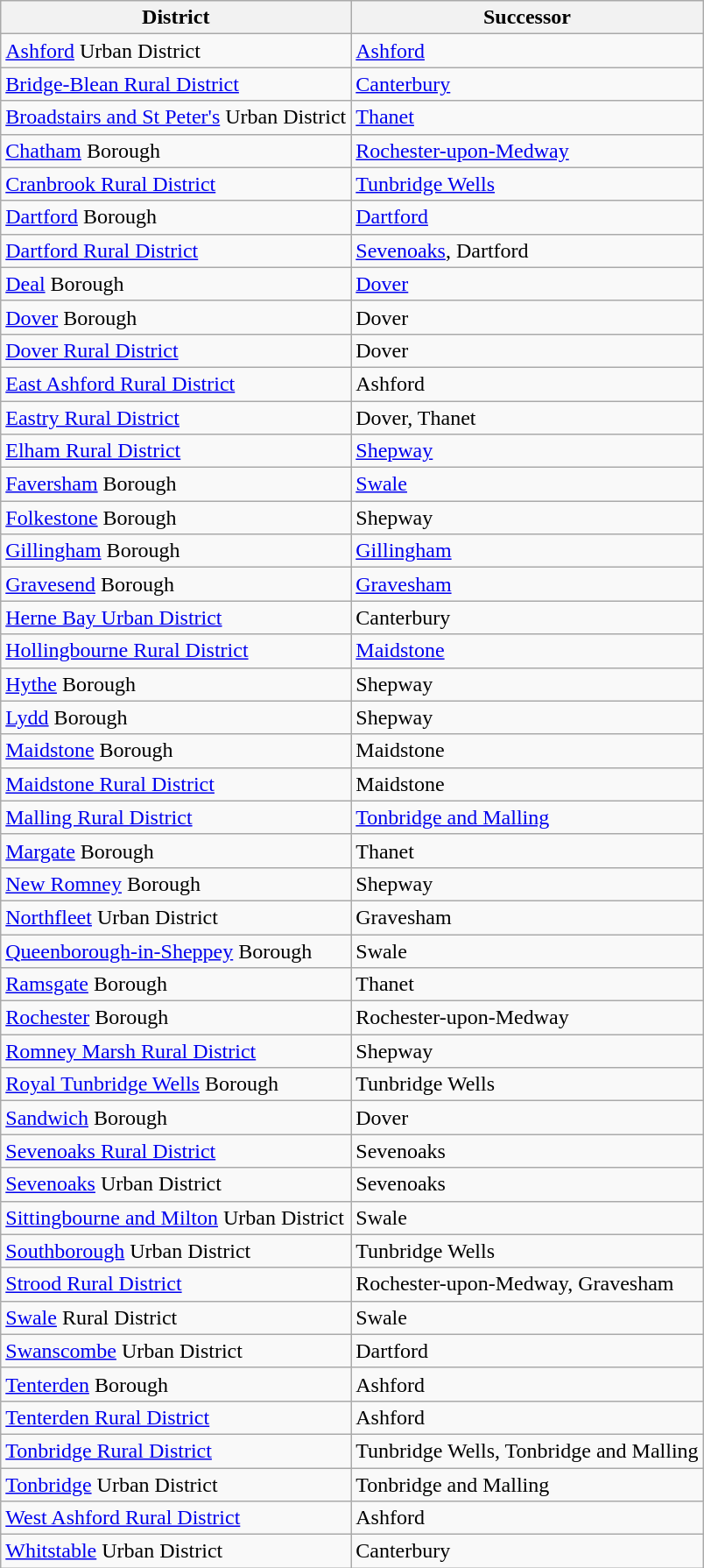<table class="wikitable">
<tr>
<th>District</th>
<th>Successor</th>
</tr>
<tr>
<td><a href='#'>Ashford</a> Urban District</td>
<td><a href='#'>Ashford</a></td>
</tr>
<tr>
<td><a href='#'>Bridge-Blean Rural District</a></td>
<td><a href='#'>Canterbury</a></td>
</tr>
<tr>
<td><a href='#'>Broadstairs and St Peter's</a> Urban District</td>
<td><a href='#'>Thanet</a></td>
</tr>
<tr>
<td><a href='#'>Chatham</a> Borough</td>
<td><a href='#'>Rochester-upon-Medway</a></td>
</tr>
<tr>
<td><a href='#'>Cranbrook Rural District</a></td>
<td><a href='#'>Tunbridge Wells</a></td>
</tr>
<tr>
<td><a href='#'>Dartford</a> Borough</td>
<td><a href='#'>Dartford</a></td>
</tr>
<tr>
<td><a href='#'>Dartford Rural District</a></td>
<td><a href='#'>Sevenoaks</a>, Dartford</td>
</tr>
<tr>
<td><a href='#'>Deal</a> Borough</td>
<td><a href='#'>Dover</a></td>
</tr>
<tr>
<td><a href='#'>Dover</a> Borough</td>
<td>Dover</td>
</tr>
<tr>
<td><a href='#'>Dover Rural District</a></td>
<td>Dover</td>
</tr>
<tr>
<td><a href='#'>East Ashford Rural District</a></td>
<td>Ashford</td>
</tr>
<tr>
<td><a href='#'>Eastry Rural District</a></td>
<td>Dover, Thanet</td>
</tr>
<tr>
<td><a href='#'>Elham Rural District</a></td>
<td><a href='#'>Shepway</a></td>
</tr>
<tr>
<td><a href='#'>Faversham</a> Borough</td>
<td><a href='#'>Swale</a></td>
</tr>
<tr>
<td><a href='#'>Folkestone</a> Borough</td>
<td>Shepway</td>
</tr>
<tr>
<td><a href='#'>Gillingham</a> Borough</td>
<td><a href='#'>Gillingham</a></td>
</tr>
<tr>
<td><a href='#'>Gravesend</a> Borough</td>
<td><a href='#'>Gravesham</a></td>
</tr>
<tr>
<td><a href='#'>Herne Bay Urban District</a></td>
<td>Canterbury</td>
</tr>
<tr>
<td><a href='#'>Hollingbourne Rural District</a></td>
<td><a href='#'>Maidstone</a></td>
</tr>
<tr>
<td><a href='#'>Hythe</a> Borough</td>
<td>Shepway</td>
</tr>
<tr>
<td><a href='#'>Lydd</a> Borough</td>
<td>Shepway</td>
</tr>
<tr>
<td><a href='#'>Maidstone</a> Borough</td>
<td>Maidstone</td>
</tr>
<tr>
<td><a href='#'>Maidstone Rural District</a></td>
<td>Maidstone</td>
</tr>
<tr>
<td><a href='#'>Malling Rural District</a></td>
<td><a href='#'>Tonbridge and Malling</a></td>
</tr>
<tr>
<td><a href='#'>Margate</a> Borough</td>
<td>Thanet</td>
</tr>
<tr>
<td><a href='#'>New Romney</a> Borough</td>
<td>Shepway</td>
</tr>
<tr>
<td><a href='#'>Northfleet</a> Urban District</td>
<td>Gravesham</td>
</tr>
<tr>
<td><a href='#'>Queenborough-in-Sheppey</a> Borough</td>
<td>Swale</td>
</tr>
<tr>
<td><a href='#'>Ramsgate</a> Borough</td>
<td>Thanet</td>
</tr>
<tr>
<td><a href='#'>Rochester</a> Borough</td>
<td>Rochester-upon-Medway</td>
</tr>
<tr>
<td><a href='#'>Romney Marsh Rural District</a></td>
<td>Shepway</td>
</tr>
<tr>
<td><a href='#'>Royal Tunbridge Wells</a> Borough</td>
<td>Tunbridge Wells</td>
</tr>
<tr>
<td><a href='#'>Sandwich</a> Borough</td>
<td>Dover</td>
</tr>
<tr>
<td><a href='#'>Sevenoaks Rural District</a></td>
<td>Sevenoaks</td>
</tr>
<tr>
<td><a href='#'>Sevenoaks</a> Urban District</td>
<td>Sevenoaks</td>
</tr>
<tr>
<td><a href='#'>Sittingbourne and Milton</a> Urban District</td>
<td>Swale</td>
</tr>
<tr>
<td><a href='#'>Southborough</a> Urban District</td>
<td>Tunbridge Wells</td>
</tr>
<tr>
<td><a href='#'>Strood Rural District</a></td>
<td>Rochester-upon-Medway, Gravesham</td>
</tr>
<tr>
<td><a href='#'>Swale</a> Rural District</td>
<td>Swale</td>
</tr>
<tr>
<td><a href='#'>Swanscombe</a> Urban District</td>
<td>Dartford</td>
</tr>
<tr>
<td><a href='#'>Tenterden</a> Borough</td>
<td>Ashford</td>
</tr>
<tr>
<td><a href='#'>Tenterden Rural District</a></td>
<td>Ashford</td>
</tr>
<tr>
<td><a href='#'>Tonbridge Rural District</a></td>
<td>Tunbridge Wells, Tonbridge and Malling</td>
</tr>
<tr>
<td><a href='#'>Tonbridge</a> Urban District</td>
<td>Tonbridge and Malling</td>
</tr>
<tr>
<td><a href='#'>West Ashford Rural District</a></td>
<td>Ashford</td>
</tr>
<tr>
<td><a href='#'>Whitstable</a> Urban District</td>
<td>Canterbury</td>
</tr>
</table>
